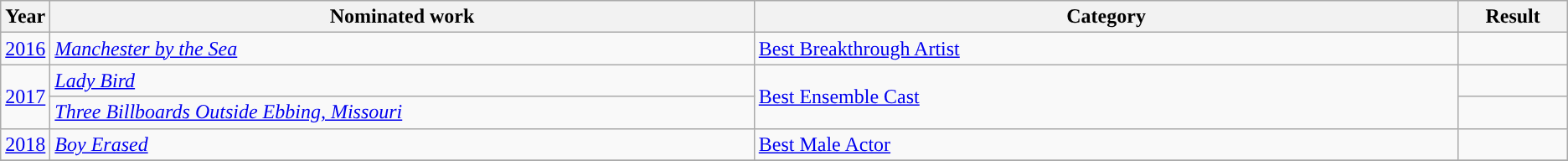<table class="wikitable">
<tr>
<th scope="col" style="width:1em;">Year</th>
<th scope="col" style="width:35em;">Nominated work</th>
<th scope="col" style="width:35em;">Category</th>
<th scope="col" style="width:5em;">Result</th>
</tr>
<tr>
<td><a href='#'>2016</a></td>
<td><em><a href='#'>Manchester by the Sea</a></em></td>
<td><a href='#'>Best Breakthrough Artist</a></td>
<td></td>
</tr>
<tr>
<td rowspan="2"><a href='#'>2017</a></td>
<td><em><a href='#'>Lady Bird</a></em></td>
<td rowspan="2"><a href='#'>Best Ensemble Cast</a></td>
<td></td>
</tr>
<tr>
<td><em><a href='#'>Three Billboards Outside Ebbing, Missouri</a></em></td>
<td></td>
</tr>
<tr>
<td><a href='#'>2018</a></td>
<td><em><a href='#'>Boy Erased</a></em></td>
<td><a href='#'>Best Male Actor</a></td>
<td></td>
</tr>
<tr>
</tr>
</table>
